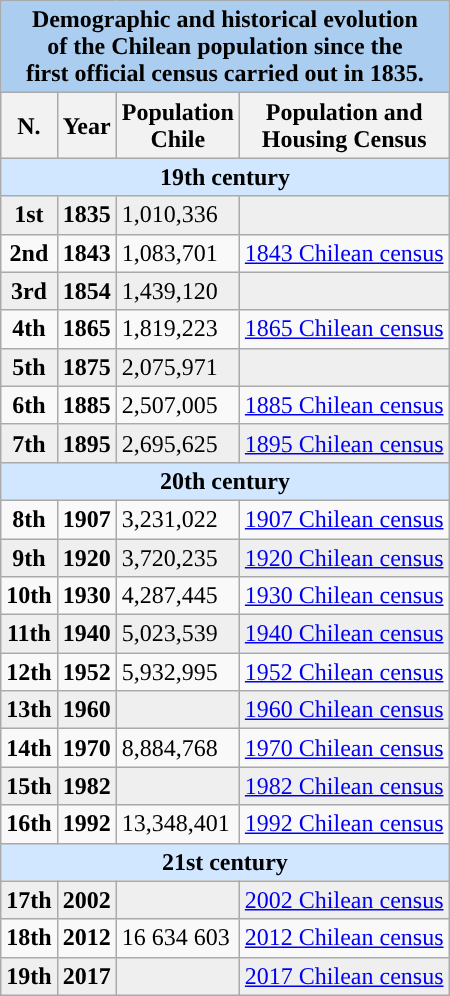<table class="wikitable">
<tr>
<th colspan= "4" style="text-align:center; background:#abcdef;">Demographic and historical evolution <br>of the Chilean population since the <br> first official census carried out in 1835.</th>
</tr>
<tr>
<th>N.</th>
<th>Year</th>
<th>Population<br>Chile</th>
<th>Population and <br> Housing Census</th>
</tr>
<tr align="center">
<td colspan="4" style="background:#D0E7FF"><strong>19th century</strong></td>
</tr>
<tr align="center" style="background:#efefef; color:black">
<td><strong>1st</strong></td>
<td><strong>1835</strong></td>
<td align="left"> 1,010,336</td>
<td></td>
</tr>
<tr align="center">
<td><strong>2nd</strong></td>
<td><strong>1843</strong></td>
<td align="left"> 1,083,701</td>
<td><a href='#'>1843 Chilean census</a></td>
</tr>
<tr align="center" style="background:#efefef; color:black">
<td><strong>3rd</strong></td>
<td><strong>1854</strong></td>
<td align="left"> 1,439,120</td>
<td></td>
</tr>
<tr align="center">
<td><strong>4th</strong></td>
<td><strong>1865</strong></td>
<td align="left"> 1,819,223</td>
<td><a href='#'>1865 Chilean census</a></td>
</tr>
<tr align="center" style="background:#efefef; color:black">
<td><strong>5th</strong></td>
<td><strong>1875</strong></td>
<td align="left"> 2,075,971</td>
<td></td>
</tr>
<tr align="center">
<td><strong>6th</strong></td>
<td><strong>1885</strong></td>
<td align="left"> 2,507,005</td>
<td><a href='#'>1885 Chilean census</a></td>
</tr>
<tr align="center" style="background:#efefef; color:black">
<td><strong>7th</strong></td>
<td><strong>1895</strong></td>
<td align="left"> 2,695,625</td>
<td><a href='#'>1895 Chilean census</a></td>
</tr>
<tr align="center">
<td colspan="4" style="background:#D0E7FF"><strong>20th century</strong></td>
</tr>
<tr align="center">
<td><strong>8th</strong></td>
<td><strong>1907</strong></td>
<td align="left"> 3,231,022</td>
<td><a href='#'>1907 Chilean census</a></td>
</tr>
<tr align="center" style="background:#efefef; color:black">
<td><strong>9th</strong></td>
<td><strong>1920</strong></td>
<td align="left"> 3,720,235</td>
<td><a href='#'>1920 Chilean census</a></td>
</tr>
<tr align="center">
<td><strong>10th</strong></td>
<td><strong>1930</strong></td>
<td align="left"> 4,287,445</td>
<td><a href='#'>1930 Chilean census</a></td>
</tr>
<tr align="center" style="background:#efefef; color:black">
<td><strong>11th</strong></td>
<td><strong>1940</strong></td>
<td align="left"> 5,023,539</td>
<td><a href='#'>1940 Chilean census</a></td>
</tr>
<tr align="center">
<td><strong>12th</strong></td>
<td><strong>1952</strong></td>
<td align="left"> 5,932,995</td>
<td><a href='#'>1952 Chilean census</a></td>
</tr>
<tr align="center" style="background:#efefef; color:black">
<td><strong>13th</strong></td>
<td><strong>1960</strong></td>
<td align="left"></td>
<td><a href='#'>1960 Chilean census</a></td>
</tr>
<tr align="center">
<td><strong>14th</strong></td>
<td><strong>1970</strong></td>
<td align="left"> 8,884,768</td>
<td><a href='#'>1970 Chilean census</a></td>
</tr>
<tr align="center" style="background:#efefef; color:black">
<td><strong>15th</strong></td>
<td><strong>1982</strong></td>
<td align="left"></td>
<td><a href='#'>1982 Chilean census</a></td>
</tr>
<tr align="center">
<td><strong>16th</strong></td>
<td><strong>1992</strong></td>
<td align="left"> 13,348,401</td>
<td><a href='#'>1992 Chilean census</a></td>
</tr>
<tr align="center">
<td colspan="4" style="background:#D0E7FF"><strong>21st century</strong></td>
</tr>
<tr align="center" style="background:#efefef; color:black">
<td><strong>17th</strong></td>
<td><strong>2002</strong></td>
<td align="left"></td>
<td><a href='#'>2002 Chilean census</a></td>
</tr>
<tr align="center">
<td><strong>18th</strong></td>
<td><strong>2012</strong></td>
<td align="left"> 16 634 603</td>
<td><a href='#'>2012 Chilean census</a></td>
</tr>
<tr align="center" style="background:#efefef; color:black">
<td><strong>19th</strong></td>
<td><strong>2017</strong></td>
<td align="left"></td>
<td><a href='#'>2017 Chilean census</a></td>
</tr>
</table>
